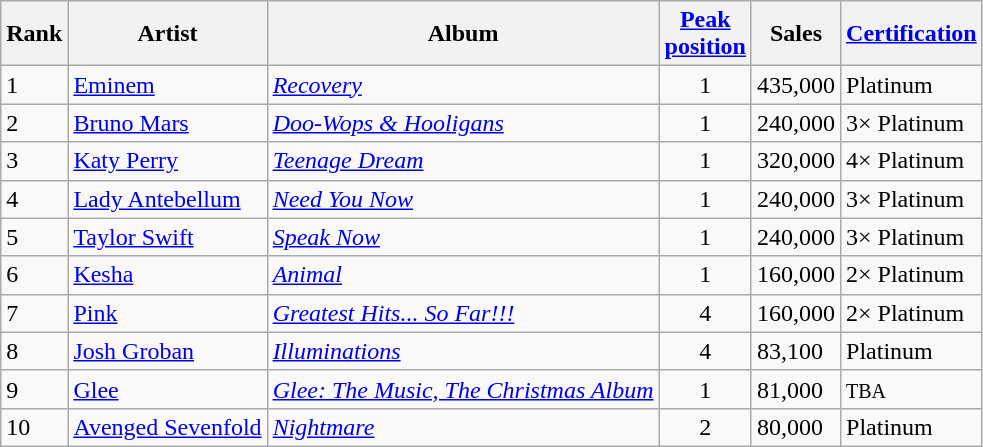<table class="wikitable sortable">
<tr>
<th>Rank</th>
<th>Artist</th>
<th>Album</th>
<th><a href='#'>Peak<br>position</a></th>
<th>Sales</th>
<th><a href='#'>Certification</a></th>
</tr>
<tr>
<td>1</td>
<td><a href='#'>Eminem</a></td>
<td><em><a href='#'>Recovery</a></em></td>
<td style="text-align:center;">1</td>
<td>435,000</td>
<td>Platinum</td>
</tr>
<tr>
<td>2</td>
<td><a href='#'>Bruno Mars</a></td>
<td><em><a href='#'>Doo-Wops & Hooligans</a></em></td>
<td style="text-align:center;">1</td>
<td>240,000</td>
<td>3× Platinum</td>
</tr>
<tr>
<td>3</td>
<td><a href='#'>Katy Perry</a></td>
<td><em><a href='#'>Teenage Dream</a></em></td>
<td style="text-align:center;">1</td>
<td>320,000</td>
<td>4× Platinum</td>
</tr>
<tr>
<td>4</td>
<td><a href='#'>Lady Antebellum</a></td>
<td><em><a href='#'>Need You Now</a></em></td>
<td style="text-align:center;">1</td>
<td>240,000</td>
<td>3× Platinum</td>
</tr>
<tr>
<td>5</td>
<td><a href='#'>Taylor Swift</a></td>
<td><em><a href='#'>Speak Now</a></em></td>
<td style="text-align:center;">1</td>
<td>240,000</td>
<td>3× Platinum</td>
</tr>
<tr>
<td>6</td>
<td><a href='#'>Kesha</a></td>
<td><em><a href='#'>Animal</a></em></td>
<td style="text-align:center;">1</td>
<td>160,000</td>
<td>2× Platinum</td>
</tr>
<tr>
<td>7</td>
<td><a href='#'>Pink</a></td>
<td><em><a href='#'>Greatest Hits... So Far!!!</a></em></td>
<td style="text-align:center;">4</td>
<td>160,000</td>
<td>2× Platinum</td>
</tr>
<tr>
<td>8</td>
<td><a href='#'>Josh Groban</a></td>
<td><em><a href='#'>Illuminations</a></em></td>
<td style="text-align:center;">4</td>
<td>83,100</td>
<td>Platinum</td>
</tr>
<tr>
<td>9</td>
<td><a href='#'>Glee</a></td>
<td><em><a href='#'>Glee: The Music, The Christmas Album</a></em></td>
<td style="text-align:center;">1</td>
<td>81,000</td>
<td><span><small>TBA</small></span></td>
</tr>
<tr>
<td>10</td>
<td><a href='#'>Avenged Sevenfold</a></td>
<td><em><a href='#'>Nightmare</a></em></td>
<td style="text-align:center;">2</td>
<td>80,000</td>
<td>Platinum</td>
</tr>
</table>
